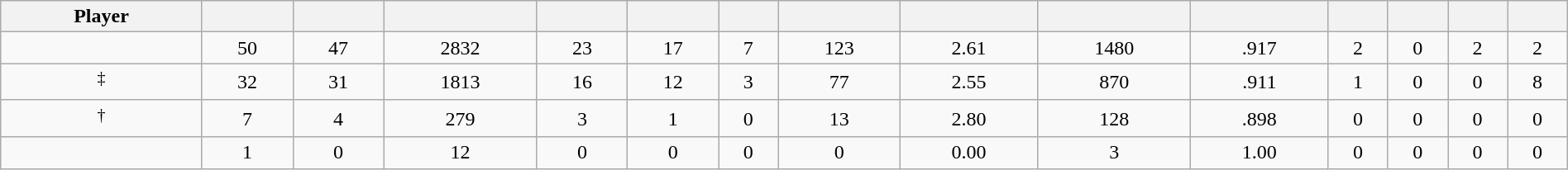<table class="wikitable sortable" style="width:100%; text-align:center;">
<tr>
<th>Player</th>
<th></th>
<th></th>
<th></th>
<th></th>
<th></th>
<th></th>
<th></th>
<th></th>
<th></th>
<th></th>
<th></th>
<th></th>
<th></th>
<th></th>
</tr>
<tr>
<td style=white-space:nowrap></td>
<td>50</td>
<td>47</td>
<td>2832</td>
<td>23</td>
<td>17</td>
<td>7</td>
<td>123</td>
<td>2.61</td>
<td>1480</td>
<td>.917</td>
<td>2</td>
<td>0</td>
<td>2</td>
<td>2</td>
</tr>
<tr>
<td style=white-space:nowrap><sup>‡</sup></td>
<td>32</td>
<td>31</td>
<td>1813</td>
<td>16</td>
<td>12</td>
<td>3</td>
<td>77</td>
<td>2.55</td>
<td>870</td>
<td>.911</td>
<td>1</td>
<td>0</td>
<td>0</td>
<td>8</td>
</tr>
<tr>
<td style=white-space:nowrap><sup>†</sup></td>
<td>7</td>
<td>4</td>
<td>279</td>
<td>3</td>
<td>1</td>
<td>0</td>
<td>13</td>
<td>2.80</td>
<td>128</td>
<td>.898</td>
<td>0</td>
<td>0</td>
<td>0</td>
<td>0</td>
</tr>
<tr>
<td style=white-space:nowrap></td>
<td>1</td>
<td>0</td>
<td>12</td>
<td>0</td>
<td>0</td>
<td>0</td>
<td>0</td>
<td>0.00</td>
<td>3</td>
<td>1.00</td>
<td>0</td>
<td>0</td>
<td>0</td>
<td>0</td>
</tr>
</table>
